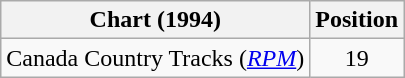<table class="wikitable sortable">
<tr>
<th scope="col">Chart (1994)</th>
<th scope="col">Position</th>
</tr>
<tr>
<td>Canada Country Tracks (<em><a href='#'>RPM</a></em>)</td>
<td align="center">19</td>
</tr>
</table>
